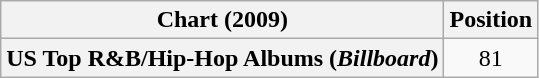<table class="wikitable plainrowheaders" style="text-align:center">
<tr>
<th scope="col">Chart (2009)</th>
<th scope="col">Position</th>
</tr>
<tr>
<th scope="row">US Top R&B/Hip-Hop Albums (<em>Billboard</em>)</th>
<td>81</td>
</tr>
</table>
